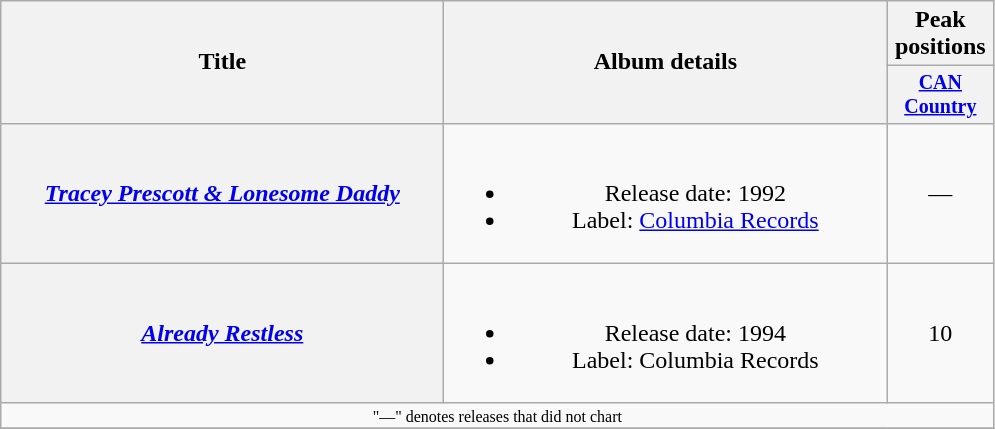<table class="wikitable plainrowheaders" style="text-align:center;">
<tr>
<th rowspan="2" style="width:18em;">Title</th>
<th rowspan="2" style="width:18em;">Album details</th>
<th>Peak positions</th>
</tr>
<tr style="font-size:smaller;">
<th width="65"><a href='#'>CAN Country</a><br></th>
</tr>
<tr>
<th scope="row"><em><a href='#'>Tracey Prescott & Lonesome Daddy</a></em></th>
<td><br><ul><li>Release date: 1992</li><li>Label: <a href='#'>Columbia Records</a></li></ul></td>
<td>—</td>
</tr>
<tr>
<th scope="row"><em><a href='#'>Already Restless</a></em></th>
<td><br><ul><li>Release date: 1994</li><li>Label: Columbia Records</li></ul></td>
<td>10</td>
</tr>
<tr>
<td colspan="3" style="font-size:8pt">"—" denotes releases that did not chart</td>
</tr>
<tr>
</tr>
</table>
